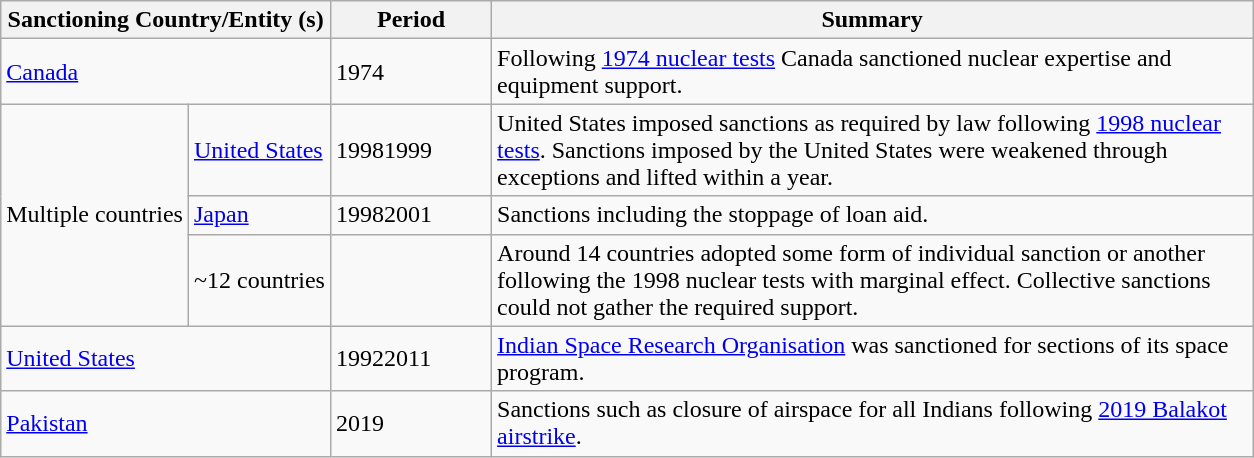<table class="wikitable">
<tr>
<th scope=col colspan="2">Sanctioning Country/Entity (s)</th>
<th scope=col width="100px">Period</th>
<th scope=col width="500px">Summary</th>
</tr>
<tr>
<td colspan="2"> <a href='#'>Canada</a></td>
<td>1974</td>
<td>Following <a href='#'>1974 nuclear tests</a> Canada sanctioned nuclear expertise and equipment support.</td>
</tr>
<tr>
<td rowspan="3">Multiple countries</td>
<td> <a href='#'>United States</a></td>
<td>19981999</td>
<td>United States imposed sanctions as required by law following <a href='#'>1998 nuclear tests</a>. Sanctions imposed by the United States were weakened through exceptions and lifted within a year.</td>
</tr>
<tr>
<td> <a href='#'>Japan</a></td>
<td>19982001</td>
<td>Sanctions including the stoppage of loan aid.</td>
</tr>
<tr>
<td>~12 countries</td>
<td></td>
<td>Around 14 countries adopted some form of individual sanction or another following the 1998 nuclear tests with marginal effect. Collective sanctions could not gather the required support.</td>
</tr>
<tr>
<td colspan="2"> <a href='#'>United States</a></td>
<td>19922011</td>
<td><a href='#'>Indian Space Research Organisation</a> was sanctioned for sections of its space program.</td>
</tr>
<tr>
<td colspan="2"> <a href='#'>Pakistan</a></td>
<td>2019</td>
<td>Sanctions such as closure of airspace for all Indians following <a href='#'>2019 Balakot airstrike</a>.</td>
</tr>
</table>
